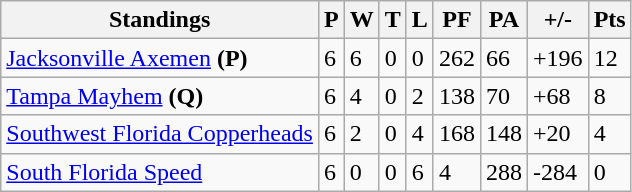<table class="wikitable">
<tr>
<th>Standings</th>
<th>P</th>
<th>W</th>
<th>T</th>
<th>L</th>
<th>PF</th>
<th>PA</th>
<th>+/-</th>
<th>Pts</th>
</tr>
<tr>
<td> <a href='#'>Jacksonville Axemen</a> <strong>(P)</strong></td>
<td>6</td>
<td>6</td>
<td>0</td>
<td>0</td>
<td>262</td>
<td>66</td>
<td>+196</td>
<td>12</td>
</tr>
<tr>
<td> <a href='#'>Tampa Mayhem</a> <strong>(Q)</strong></td>
<td>6</td>
<td>4</td>
<td>0</td>
<td>2</td>
<td>138</td>
<td>70</td>
<td>+68</td>
<td>8</td>
</tr>
<tr>
<td> <a href='#'>Southwest Florida Copperheads</a></td>
<td>6</td>
<td>2</td>
<td>0</td>
<td>4</td>
<td>168</td>
<td>148</td>
<td>+20</td>
<td>4</td>
</tr>
<tr>
<td> <a href='#'>South Florida Speed</a></td>
<td>6</td>
<td>0</td>
<td>0</td>
<td>6</td>
<td>4</td>
<td>288</td>
<td>-284</td>
<td>0</td>
</tr>
</table>
